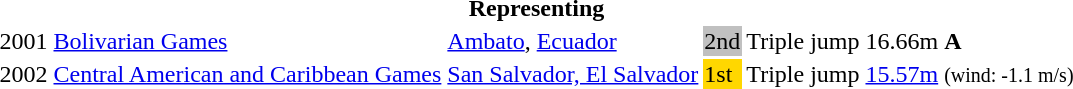<table>
<tr>
<th colspan="6">Representing </th>
</tr>
<tr>
<td>2001</td>
<td><a href='#'>Bolivarian Games</a></td>
<td><a href='#'>Ambato</a>, <a href='#'>Ecuador</a></td>
<td bgcolor=silver>2nd</td>
<td>Triple jump</td>
<td>16.66m <strong>A</strong></td>
</tr>
<tr>
<td>2002</td>
<td><a href='#'>Central American and Caribbean Games</a></td>
<td><a href='#'>San Salvador, El Salvador</a></td>
<td bgcolor="gold">1st</td>
<td>Triple jump</td>
<td><a href='#'>15.57m</a> <small>(wind: -1.1 m/s)</small></td>
</tr>
</table>
